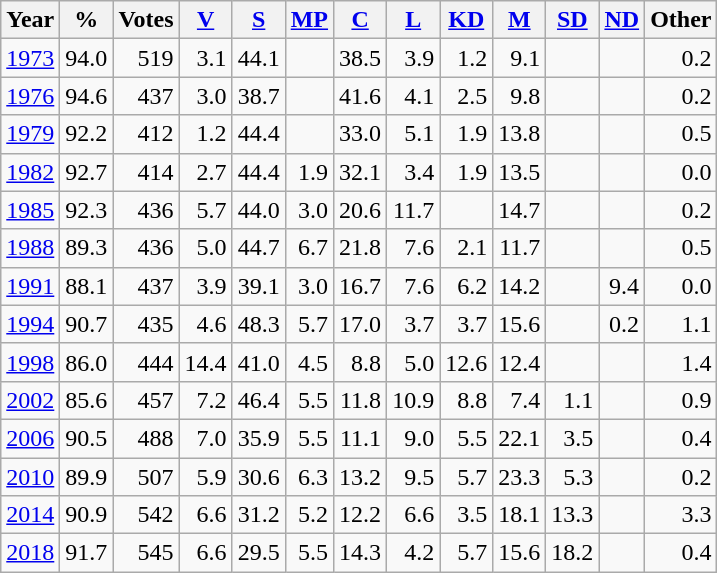<table class="wikitable sortable" style=text-align:right>
<tr>
<th>Year</th>
<th>%</th>
<th>Votes</th>
<th><a href='#'>V</a></th>
<th><a href='#'>S</a></th>
<th><a href='#'>MP</a></th>
<th><a href='#'>C</a></th>
<th><a href='#'>L</a></th>
<th><a href='#'>KD</a></th>
<th><a href='#'>M</a></th>
<th><a href='#'>SD</a></th>
<th><a href='#'>ND</a></th>
<th>Other</th>
</tr>
<tr>
<td align=left><a href='#'>1973</a></td>
<td>94.0</td>
<td>519</td>
<td>3.1</td>
<td>44.1</td>
<td></td>
<td>38.5</td>
<td>3.9</td>
<td>1.2</td>
<td>9.1</td>
<td></td>
<td></td>
<td>0.2</td>
</tr>
<tr>
<td align=left><a href='#'>1976</a></td>
<td>94.6</td>
<td>437</td>
<td>3.0</td>
<td>38.7</td>
<td></td>
<td>41.6</td>
<td>4.1</td>
<td>2.5</td>
<td>9.8</td>
<td></td>
<td></td>
<td>0.2</td>
</tr>
<tr>
<td align=left><a href='#'>1979</a></td>
<td>92.2</td>
<td>412</td>
<td>1.2</td>
<td>44.4</td>
<td></td>
<td>33.0</td>
<td>5.1</td>
<td>1.9</td>
<td>13.8</td>
<td></td>
<td></td>
<td>0.5</td>
</tr>
<tr>
<td align=left><a href='#'>1982</a></td>
<td>92.7</td>
<td>414</td>
<td>2.7</td>
<td>44.4</td>
<td>1.9</td>
<td>32.1</td>
<td>3.4</td>
<td>1.9</td>
<td>13.5</td>
<td></td>
<td></td>
<td>0.0</td>
</tr>
<tr>
<td align=left><a href='#'>1985</a></td>
<td>92.3</td>
<td>436</td>
<td>5.7</td>
<td>44.0</td>
<td>3.0</td>
<td>20.6</td>
<td>11.7</td>
<td></td>
<td>14.7</td>
<td></td>
<td></td>
<td>0.2</td>
</tr>
<tr>
<td align=left><a href='#'>1988</a></td>
<td>89.3</td>
<td>436</td>
<td>5.0</td>
<td>44.7</td>
<td>6.7</td>
<td>21.8</td>
<td>7.6</td>
<td>2.1</td>
<td>11.7</td>
<td></td>
<td></td>
<td>0.5</td>
</tr>
<tr>
<td align=left><a href='#'>1991</a></td>
<td>88.1</td>
<td>437</td>
<td>3.9</td>
<td>39.1</td>
<td>3.0</td>
<td>16.7</td>
<td>7.6</td>
<td>6.2</td>
<td>14.2</td>
<td></td>
<td>9.4</td>
<td>0.0</td>
</tr>
<tr>
<td align=left><a href='#'>1994</a></td>
<td>90.7</td>
<td>435</td>
<td>4.6</td>
<td>48.3</td>
<td>5.7</td>
<td>17.0</td>
<td>3.7</td>
<td>3.7</td>
<td>15.6</td>
<td></td>
<td>0.2</td>
<td>1.1</td>
</tr>
<tr>
<td align=left><a href='#'>1998</a></td>
<td>86.0</td>
<td>444</td>
<td>14.4</td>
<td>41.0</td>
<td>4.5</td>
<td>8.8</td>
<td>5.0</td>
<td>12.6</td>
<td>12.4</td>
<td></td>
<td></td>
<td>1.4</td>
</tr>
<tr>
<td align=left><a href='#'>2002</a></td>
<td>85.6</td>
<td>457</td>
<td>7.2</td>
<td>46.4</td>
<td>5.5</td>
<td>11.8</td>
<td>10.9</td>
<td>8.8</td>
<td>7.4</td>
<td>1.1</td>
<td></td>
<td>0.9</td>
</tr>
<tr>
<td align=left><a href='#'>2006</a></td>
<td>90.5</td>
<td>488</td>
<td>7.0</td>
<td>35.9</td>
<td>5.5</td>
<td>11.1</td>
<td>9.0</td>
<td>5.5</td>
<td>22.1</td>
<td>3.5</td>
<td></td>
<td>0.4</td>
</tr>
<tr>
<td align=left><a href='#'>2010</a></td>
<td>89.9</td>
<td>507</td>
<td>5.9</td>
<td>30.6</td>
<td>6.3</td>
<td>13.2</td>
<td>9.5</td>
<td>5.7</td>
<td>23.3</td>
<td>5.3</td>
<td></td>
<td>0.2</td>
</tr>
<tr>
<td align=left><a href='#'>2014</a></td>
<td>90.9</td>
<td>542</td>
<td>6.6</td>
<td>31.2</td>
<td>5.2</td>
<td>12.2</td>
<td>6.6</td>
<td>3.5</td>
<td>18.1</td>
<td>13.3</td>
<td></td>
<td>3.3</td>
</tr>
<tr>
<td align=left><a href='#'>2018</a></td>
<td>91.7</td>
<td>545</td>
<td>6.6</td>
<td>29.5</td>
<td>5.5</td>
<td>14.3</td>
<td>4.2</td>
<td>5.7</td>
<td>15.6</td>
<td>18.2</td>
<td></td>
<td>0.4</td>
</tr>
</table>
